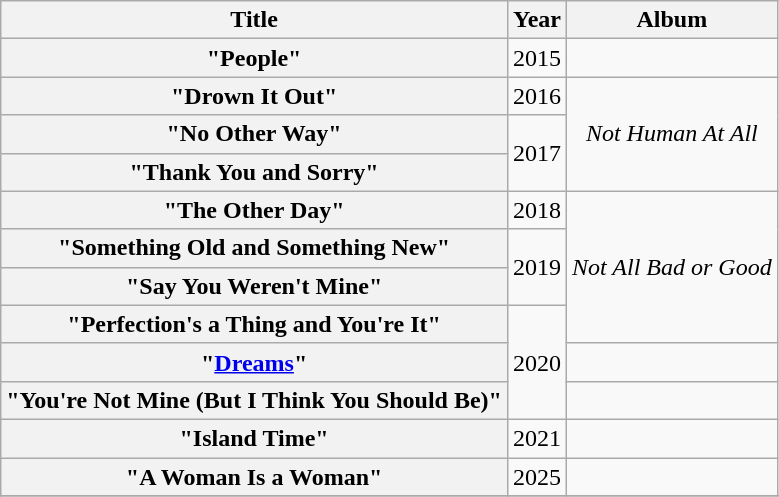<table class="wikitable plainrowheaders" style="text-align:center;">
<tr>
<th>Title</th>
<th>Year</th>
<th>Album</th>
</tr>
<tr>
<th scope="row">"People"</th>
<td>2015</td>
<td></td>
</tr>
<tr>
<th scope="row">"Drown It Out"</th>
<td>2016</td>
<td rowspan="3"><em>Not Human At All</em></td>
</tr>
<tr>
<th scope="row">"No Other Way"</th>
<td rowspan="2">2017</td>
</tr>
<tr>
<th scope="row">"Thank You and Sorry"</th>
</tr>
<tr>
<th scope="row">"The Other Day"</th>
<td>2018</td>
<td rowspan="4"><em>Not All Bad or Good</em></td>
</tr>
<tr>
<th scope="row">"Something Old and Something New"</th>
<td rowspan="2">2019</td>
</tr>
<tr>
<th scope="row">"Say You Weren't Mine"</th>
</tr>
<tr>
<th scope="row">"Perfection's a Thing and You're It"</th>
<td rowspan="3">2020</td>
</tr>
<tr>
<th scope="row">"<a href='#'>Dreams</a>"</th>
<td></td>
</tr>
<tr>
<th scope="row">"You're Not Mine (But I Think You Should Be)"</th>
<td></td>
</tr>
<tr>
<th scope="row">"Island Time"</th>
<td>2021</td>
<td></td>
</tr>
<tr>
<th scope="row">"A Woman Is a Woman"</th>
<td>2025</td>
<td></td>
</tr>
<tr>
</tr>
</table>
